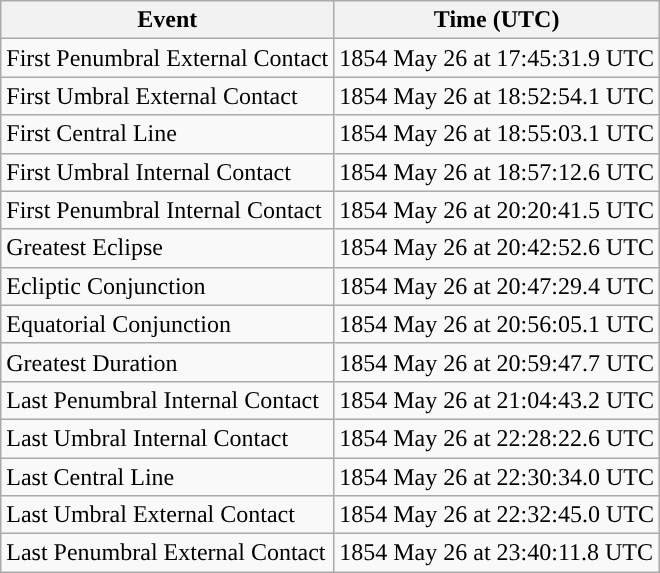<table class="wikitable">
<tr>
<th>Event</th>
<th>Time (UTC)</th>
</tr>
<tr>
<td>First Penumbral External Contact</td>
<td>1854 May 26 at 17:45:31.9 UTC</td>
</tr>
<tr>
<td>First Umbral External Contact</td>
<td>1854 May 26 at 18:52:54.1 UTC</td>
</tr>
<tr>
<td>First Central Line</td>
<td>1854 May 26 at 18:55:03.1 UTC</td>
</tr>
<tr>
<td>First Umbral Internal Contact</td>
<td>1854 May 26 at 18:57:12.6 UTC</td>
</tr>
<tr>
<td>First Penumbral Internal Contact</td>
<td>1854 May 26 at 20:20:41.5 UTC</td>
</tr>
<tr>
<td>Greatest Eclipse</td>
<td>1854 May 26 at 20:42:52.6 UTC</td>
</tr>
<tr>
<td>Ecliptic Conjunction</td>
<td>1854 May 26 at 20:47:29.4 UTC</td>
</tr>
<tr>
<td>Equatorial Conjunction</td>
<td>1854 May 26 at 20:56:05.1 UTC</td>
</tr>
<tr>
<td>Greatest Duration</td>
<td>1854 May 26 at 20:59:47.7 UTC</td>
</tr>
<tr>
<td>Last Penumbral Internal Contact</td>
<td>1854 May 26 at 21:04:43.2 UTC</td>
</tr>
<tr>
<td>Last Umbral Internal Contact</td>
<td>1854 May 26 at 22:28:22.6 UTC</td>
</tr>
<tr>
<td>Last Central Line</td>
<td>1854 May 26 at 22:30:34.0 UTC</td>
</tr>
<tr>
<td>Last Umbral External Contact</td>
<td>1854 May 26 at 22:32:45.0 UTC</td>
</tr>
<tr>
<td>Last Penumbral External Contact</td>
<td>1854 May 26 at 23:40:11.8 UTC</td>
</tr>
</table>
